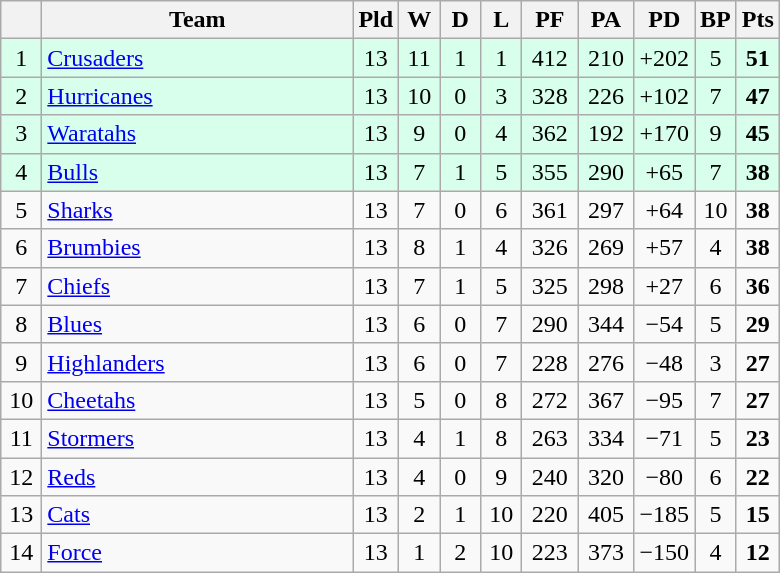<table class="wikitable" style="text-align:center">
<tr>
<th width="20"></th>
<th width="200">Team</th>
<th width="20">Pld</th>
<th width="20">W</th>
<th width="20">D</th>
<th width="20">L</th>
<th width="30">PF</th>
<th width="30">PA</th>
<th width="30">PD</th>
<th width="20">BP</th>
<th width="20">Pts</th>
</tr>
<tr bgcolor=#d8ffeb>
<td>1</td>
<td align=left> <a href='#'>Crusaders</a></td>
<td>13</td>
<td>11</td>
<td>1</td>
<td>1</td>
<td>412</td>
<td>210</td>
<td>+202</td>
<td>5</td>
<td><strong>51</strong></td>
</tr>
<tr bgcolor=#d8ffeb>
<td>2</td>
<td align=left> <a href='#'>Hurricanes</a></td>
<td>13</td>
<td>10</td>
<td>0</td>
<td>3</td>
<td>328</td>
<td>226</td>
<td>+102</td>
<td>7</td>
<td><strong>47</strong></td>
</tr>
<tr bgcolor=#d8ffeb>
<td>3</td>
<td align=left> <a href='#'>Waratahs</a></td>
<td>13</td>
<td>9</td>
<td>0</td>
<td>4</td>
<td>362</td>
<td>192</td>
<td>+170</td>
<td>9</td>
<td><strong>45</strong></td>
</tr>
<tr bgcolor=#d8ffeb>
<td>4</td>
<td align=left> <a href='#'>Bulls</a></td>
<td>13</td>
<td>7</td>
<td>1</td>
<td>5</td>
<td>355</td>
<td>290</td>
<td>+65</td>
<td>7</td>
<td><strong>38</strong></td>
</tr>
<tr>
<td>5</td>
<td align=left> <a href='#'>Sharks</a></td>
<td>13</td>
<td>7</td>
<td>0</td>
<td>6</td>
<td>361</td>
<td>297</td>
<td>+64</td>
<td>10</td>
<td><strong>38</strong></td>
</tr>
<tr>
<td>6</td>
<td align=left> <a href='#'>Brumbies</a></td>
<td>13</td>
<td>8</td>
<td>1</td>
<td>4</td>
<td>326</td>
<td>269</td>
<td>+57</td>
<td>4</td>
<td><strong>38</strong></td>
</tr>
<tr>
<td>7</td>
<td align=left> <a href='#'>Chiefs</a></td>
<td>13</td>
<td>7</td>
<td>1</td>
<td>5</td>
<td>325</td>
<td>298</td>
<td>+27</td>
<td>6</td>
<td><strong>36</strong></td>
</tr>
<tr>
<td>8</td>
<td align=left> <a href='#'>Blues</a></td>
<td>13</td>
<td>6</td>
<td>0</td>
<td>7</td>
<td>290</td>
<td>344</td>
<td>−54</td>
<td>5</td>
<td><strong>29</strong></td>
</tr>
<tr>
<td>9</td>
<td align=left> <a href='#'>Highlanders</a></td>
<td>13</td>
<td>6</td>
<td>0</td>
<td>7</td>
<td>228</td>
<td>276</td>
<td>−48</td>
<td>3</td>
<td><strong>27</strong></td>
</tr>
<tr>
<td>10</td>
<td align=left> <a href='#'>Cheetahs</a></td>
<td>13</td>
<td>5</td>
<td>0</td>
<td>8</td>
<td>272</td>
<td>367</td>
<td>−95</td>
<td>7</td>
<td><strong>27</strong></td>
</tr>
<tr>
<td>11</td>
<td align=left> <a href='#'>Stormers</a></td>
<td>13</td>
<td>4</td>
<td>1</td>
<td>8</td>
<td>263</td>
<td>334</td>
<td>−71</td>
<td>5</td>
<td><strong>23</strong></td>
</tr>
<tr>
<td>12</td>
<td align=left> <a href='#'>Reds</a></td>
<td>13</td>
<td>4</td>
<td>0</td>
<td>9</td>
<td>240</td>
<td>320</td>
<td>−80</td>
<td>6</td>
<td><strong>22</strong></td>
</tr>
<tr>
<td>13</td>
<td align=left> <a href='#'>Cats</a></td>
<td>13</td>
<td>2</td>
<td>1</td>
<td>10</td>
<td>220</td>
<td>405</td>
<td>−185</td>
<td>5</td>
<td><strong>15</strong></td>
</tr>
<tr>
<td>14</td>
<td align=left> <a href='#'>Force</a></td>
<td>13</td>
<td>1</td>
<td>2</td>
<td>10</td>
<td>223</td>
<td>373</td>
<td>−150</td>
<td>4</td>
<td><strong>12</strong></td>
</tr>
</table>
